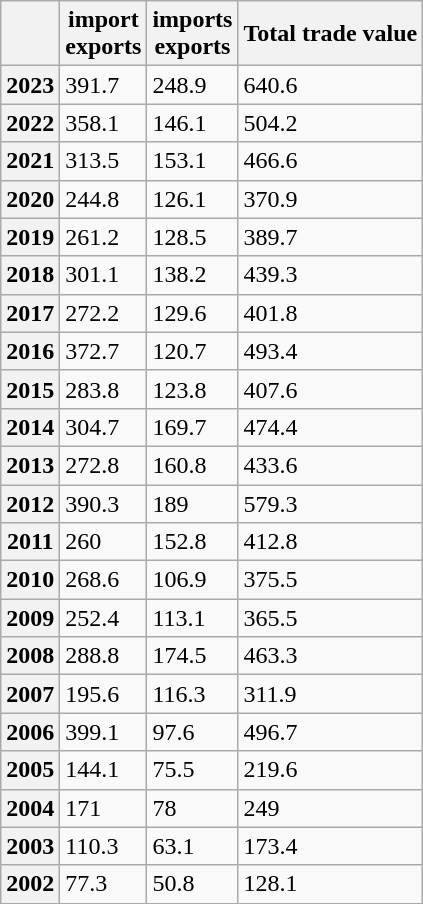<table class="wikitable">
<tr>
<th></th>
<th> import<br> exports</th>
<th> imports<br> exports</th>
<th>Total trade value</th>
</tr>
<tr>
<th>2023</th>
<td>391.7</td>
<td>248.9</td>
<td>640.6</td>
</tr>
<tr>
<th>2022</th>
<td>358.1</td>
<td>146.1</td>
<td>504.2</td>
</tr>
<tr>
<th>2021</th>
<td>313.5</td>
<td>153.1</td>
<td>466.6</td>
</tr>
<tr>
<th>2020</th>
<td>244.8</td>
<td>126.1</td>
<td>370.9</td>
</tr>
<tr>
<th>2019</th>
<td>261.2</td>
<td>128.5</td>
<td>389.7</td>
</tr>
<tr>
<th>2018</th>
<td>301.1</td>
<td>138.2</td>
<td>439.3</td>
</tr>
<tr>
<th>2017</th>
<td>272.2</td>
<td>129.6</td>
<td>401.8</td>
</tr>
<tr>
<th>2016</th>
<td>372.7</td>
<td>120.7</td>
<td>493.4</td>
</tr>
<tr>
<th>2015</th>
<td>283.8</td>
<td>123.8</td>
<td>407.6</td>
</tr>
<tr>
<th>2014</th>
<td>304.7</td>
<td>169.7</td>
<td>474.4</td>
</tr>
<tr>
<th>2013</th>
<td>272.8</td>
<td>160.8</td>
<td>433.6</td>
</tr>
<tr>
<th>2012</th>
<td>390.3</td>
<td>189</td>
<td>579.3</td>
</tr>
<tr>
<th>2011</th>
<td>260</td>
<td>152.8</td>
<td>412.8</td>
</tr>
<tr>
<th>2010</th>
<td>268.6</td>
<td>106.9</td>
<td>375.5</td>
</tr>
<tr>
<th>2009</th>
<td>252.4</td>
<td>113.1</td>
<td>365.5</td>
</tr>
<tr>
<th>2008</th>
<td>288.8</td>
<td>174.5</td>
<td>463.3</td>
</tr>
<tr>
<th>2007</th>
<td>195.6</td>
<td>116.3</td>
<td>311.9</td>
</tr>
<tr>
<th>2006</th>
<td>399.1</td>
<td>97.6</td>
<td>496.7</td>
</tr>
<tr>
<th>2005</th>
<td>144.1</td>
<td>75.5</td>
<td>219.6</td>
</tr>
<tr>
<th>2004</th>
<td>171</td>
<td>78</td>
<td>249</td>
</tr>
<tr>
<th>2003</th>
<td>110.3</td>
<td>63.1</td>
<td>173.4</td>
</tr>
<tr>
<th>2002</th>
<td>77.3</td>
<td>50.8</td>
<td>128.1</td>
</tr>
</table>
